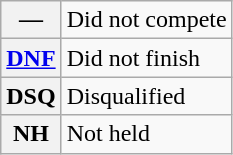<table class="wikitable">
<tr>
<th scope="row">—</th>
<td>Did not compete</td>
</tr>
<tr>
<th scope="row"><a href='#'>DNF</a></th>
<td>Did not finish</td>
</tr>
<tr>
<th scope="row">DSQ</th>
<td>Disqualified</td>
</tr>
<tr>
<th scope="row">NH</th>
<td>Not held</td>
</tr>
</table>
